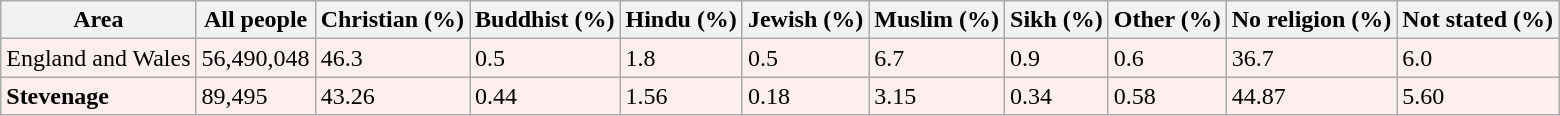<table class="wikitable">
<tr>
<th>Area</th>
<th>All people</th>
<th>Christian (%)</th>
<th>Buddhist (%)</th>
<th>Hindu (%)</th>
<th>Jewish (%)</th>
<th>Muslim (%)</th>
<th>Sikh (%)</th>
<th>Other (%)</th>
<th>No religion (%)</th>
<th>Not stated (%)</th>
</tr>
<tr style="background:#fee;">
<td>England and Wales</td>
<td>56,490,048</td>
<td>46.3</td>
<td>0.5</td>
<td>1.8</td>
<td>0.5</td>
<td>6.7</td>
<td>0.9</td>
<td>0.6</td>
<td>36.7</td>
<td>6.0</td>
</tr>
<tr style="background:#fee;">
<td><strong>Stevenage</strong></td>
<td>89,495</td>
<td>43.26</td>
<td>0.44</td>
<td>1.56</td>
<td>0.18</td>
<td>3.15</td>
<td>0.34</td>
<td>0.58</td>
<td>44.87</td>
<td>5.60</td>
</tr>
</table>
